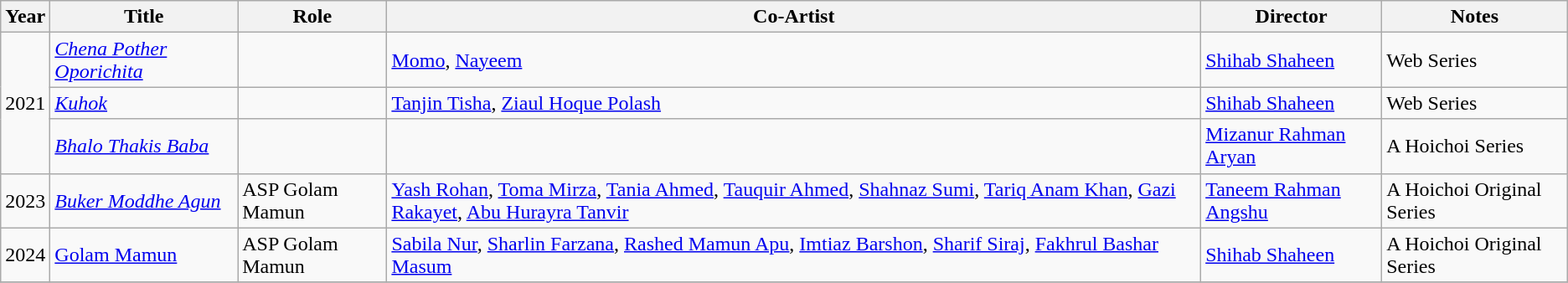<table class="wikitable sortable">
<tr>
<th>Year</th>
<th>Title</th>
<th>Role</th>
<th>Co-Artist</th>
<th>Director</th>
<th>Notes</th>
</tr>
<tr>
<td rowspan="3">2021</td>
<td><em><a href='#'>Chena Pother Oporichita</a></em></td>
<td></td>
<td><a href='#'>Momo</a>, <a href='#'>Nayeem</a></td>
<td><a href='#'>Shihab Shaheen</a></td>
<td>Web Series</td>
</tr>
<tr>
<td><em><a href='#'>Kuhok</a></em></td>
<td></td>
<td><a href='#'>Tanjin Tisha</a>, <a href='#'>Ziaul Hoque Polash</a></td>
<td><a href='#'>Shihab Shaheen</a></td>
<td>Web Series</td>
</tr>
<tr>
<td><em><a href='#'>Bhalo Thakis Baba</a></em></td>
<td></td>
<td></td>
<td><a href='#'>Mizanur Rahman Aryan</a></td>
<td>A Hoichoi Series</td>
</tr>
<tr>
<td rowspan="1">2023</td>
<td><em><a href='#'>Buker Moddhe Agun</a></em></td>
<td>ASP Golam Mamun</td>
<td><a href='#'>Yash Rohan</a>, <a href='#'>Toma Mirza</a>, <a href='#'>Tania Ahmed</a>, <a href='#'>Tauquir Ahmed</a>, <a href='#'>Shahnaz Sumi</a>, <a href='#'>Tariq Anam Khan</a>, <a href='#'>Gazi Rakayet</a>, <a href='#'>Abu Hurayra Tanvir</a></td>
<td><a href='#'>Taneem Rahman Angshu</a></td>
<td>A Hoichoi Original Series</td>
</tr>
<tr>
<td rowspan="1">2024</td>
<td><a href='#'>Golam Mamun</a></td>
<td>ASP Golam Mamun</td>
<td><a href='#'>Sabila Nur</a>, <a href='#'>Sharlin Farzana</a>, <a href='#'>Rashed Mamun Apu</a>, <a href='#'>Imtiaz Barshon</a>, <a href='#'>Sharif Siraj</a>, <a href='#'>Fakhrul Bashar Masum</a></td>
<td><a href='#'>Shihab Shaheen</a></td>
<td>A Hoichoi Original Series</td>
</tr>
<tr>
</tr>
</table>
